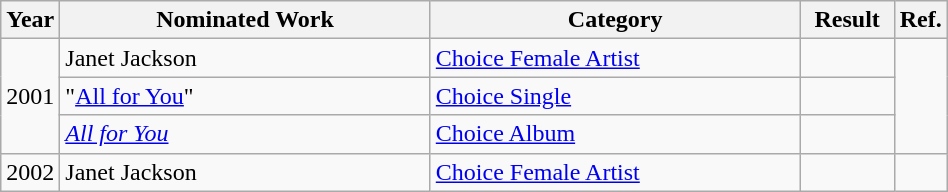<table class="wikitable" width="50%">
<tr>
<th width="5%">Year</th>
<th width="40%">Nominated Work</th>
<th width="40%">Category</th>
<th width="10%">Result</th>
<th width="5%">Ref.</th>
</tr>
<tr>
<td rowspan="3">2001</td>
<td>Janet Jackson</td>
<td><a href='#'>Choice Female Artist</a></td>
<td></td>
<td rowspan="3"></td>
</tr>
<tr>
<td>"<a href='#'>All for You</a>"</td>
<td><a href='#'>Choice Single</a></td>
<td></td>
</tr>
<tr>
<td><em><a href='#'>All for You</a></em></td>
<td><a href='#'>Choice Album</a></td>
<td></td>
</tr>
<tr>
<td>2002</td>
<td>Janet Jackson</td>
<td><a href='#'>Choice Female Artist</a></td>
<td></td>
<td></td>
</tr>
</table>
